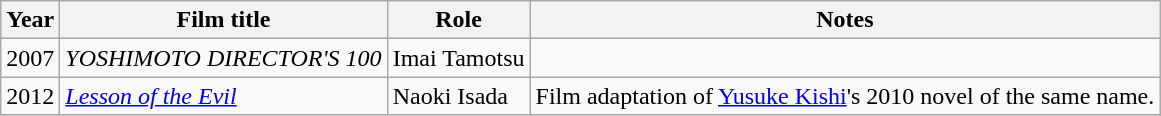<table class="wikitable">
<tr>
<th>Year</th>
<th>Film title</th>
<th>Role</th>
<th>Notes</th>
</tr>
<tr>
<td>2007</td>
<td><em>YOSHIMOTO DIRECTOR'S 100</em></td>
<td>Imai Tamotsu</td>
<td></td>
</tr>
<tr>
<td>2012</td>
<td><em><a href='#'>Lesson of the Evil</a></em></td>
<td>Naoki Isada</td>
<td>Film adaptation of <a href='#'>Yusuke Kishi</a>'s 2010 novel of the same name.</td>
</tr>
<tr>
</tr>
</table>
